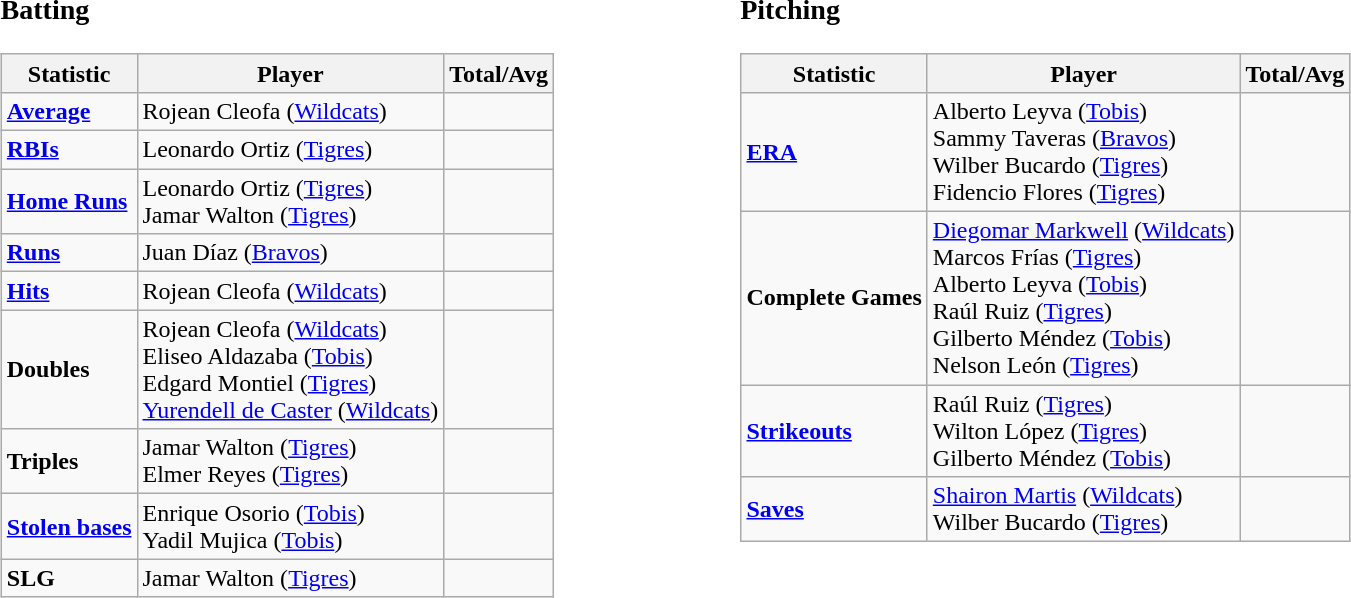<table>
<tr>
<td valign="top"><br><h3>Batting</h3><table class="wikitable">
<tr>
<th>Statistic</th>
<th>Player</th>
<th>Total/Avg</th>
</tr>
<tr>
<td><strong><a href='#'>Average</a></strong></td>
<td> Rojean Cleofa (<a href='#'>Wildcats</a>)</td>
<td></td>
</tr>
<tr>
<td><strong><a href='#'>RBIs</a></strong></td>
<td> Leonardo Ortiz (<a href='#'>Tigres</a>)</td>
<td></td>
</tr>
<tr>
<td><strong><a href='#'>Home Runs</a></strong></td>
<td> Leonardo Ortiz (<a href='#'>Tigres</a>)<br> Jamar Walton (<a href='#'>Tigres</a>)</td>
<td></td>
</tr>
<tr>
<td><strong><a href='#'>Runs</a></strong></td>
<td> Juan Díaz (<a href='#'>Bravos</a>)</td>
<td></td>
</tr>
<tr>
<td><strong><a href='#'>Hits</a></strong></td>
<td> Rojean Cleofa (<a href='#'>Wildcats</a>)</td>
<td></td>
</tr>
<tr>
<td><strong>Doubles</strong></td>
<td> Rojean Cleofa (<a href='#'>Wildcats</a>)<br> Eliseo Aldazaba (<a href='#'>Tobis</a>)<br> Edgard Montiel (<a href='#'>Tigres</a>)<br>  <a href='#'>Yurendell de Caster</a> (<a href='#'>Wildcats</a>)</td>
<td></td>
</tr>
<tr>
<td><strong>Triples</strong></td>
<td> Jamar Walton (<a href='#'>Tigres</a>)<br> Elmer Reyes (<a href='#'>Tigres</a>)</td>
<td></td>
</tr>
<tr>
<td><strong><a href='#'>Stolen bases</a></strong></td>
<td> Enrique Osorio (<a href='#'>Tobis</a>)<br> Yadil Mujica (<a href='#'>Tobis</a>)</td>
<td></td>
</tr>
<tr>
<td><strong>SLG</strong></td>
<td> Jamar Walton (<a href='#'>Tigres</a>)</td>
<td></td>
</tr>
</table>
</td>
<td width="100"> </td>
<td valign="top"><br><h3>Pitching</h3><table class="wikitable">
<tr>
<th>Statistic</th>
<th>Player</th>
<th>Total/Avg</th>
</tr>
<tr>
<td><strong><a href='#'>ERA</a></strong></td>
<td> Alberto Leyva (<a href='#'>Tobis</a>)<br> Sammy Taveras (<a href='#'>Bravos</a>)<br> Wilber Bucardo (<a href='#'>Tigres</a>)<br> Fidencio Flores (<a href='#'>Tigres</a>)</td>
<td></td>
</tr>
<tr>
<td><strong>Complete Games</strong></td>
<td> <a href='#'>Diegomar Markwell</a> (<a href='#'>Wildcats</a>)<br> Marcos Frías (<a href='#'>Tigres</a>)<br> Alberto Leyva (<a href='#'>Tobis</a>)<br> Raúl Ruiz (<a href='#'>Tigres</a>)<br> Gilberto Méndez (<a href='#'>Tobis</a>)<br> Nelson León (<a href='#'>Tigres</a>)</td>
<td></td>
</tr>
<tr>
<td><strong><a href='#'>Strikeouts</a></strong></td>
<td> Raúl Ruiz (<a href='#'>Tigres</a>)<br> Wilton López (<a href='#'>Tigres</a>)<br> Gilberto Méndez (<a href='#'>Tobis</a>)</td>
<td></td>
</tr>
<tr>
<td><strong><a href='#'>Saves</a></strong></td>
<td> <a href='#'>Shairon Martis</a> (<a href='#'>Wildcats</a>)<br> Wilber Bucardo (<a href='#'>Tigres</a>)</td>
<td></td>
</tr>
</table>
</td>
</tr>
</table>
